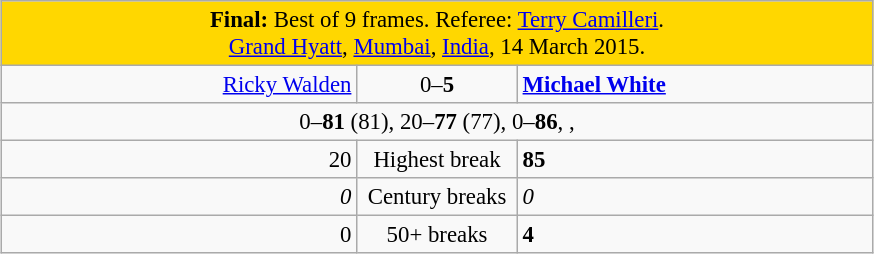<table class="wikitable" style="font-size: 95%; margin: 1em auto 1em auto;">
<tr>
<td colspan="3" align="center" bgcolor="#ffd700"><strong>Final:</strong> Best of 9 frames. Referee: <a href='#'>Terry Camilleri</a>.<br><a href='#'>Grand Hyatt</a>, <a href='#'>Mumbai</a>, <a href='#'>India</a>, 14 March 2015.</td>
</tr>
<tr>
<td width="230" align="right"><a href='#'>Ricky Walden</a> <br></td>
<td width="100" align="center">0–<strong>5</strong></td>
<td width="230"><strong><a href='#'>Michael White</a></strong> <br></td>
</tr>
<tr>
<td colspan="3" align="center" style="font-size: 100%">0–<strong>81</strong> (81), 20–<strong>77</strong> (77), 0–<strong>86</strong>, , </td>
</tr>
<tr>
<td align="right">20</td>
<td align="center">Highest break</td>
<td><strong>85</strong></td>
</tr>
<tr>
<td align="right"><em>0</em></td>
<td align="center">Century breaks</td>
<td><em>0</em></td>
</tr>
<tr>
<td align="right">0</td>
<td align="center">50+ breaks</td>
<td><strong>4</strong></td>
</tr>
</table>
